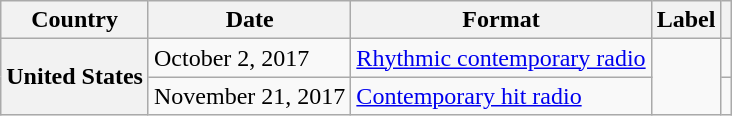<table class="wikitable sortable plainrowheaders">
<tr>
<th scope="col">Country</th>
<th scope="col">Date</th>
<th scope="col">Format</th>
<th scope="col" class="unsortable">Label</th>
<th scope="col" class="unsortable"></th>
</tr>
<tr>
<th scope="row" rowspan=2>United States</th>
<td>October 2, 2017</td>
<td><a href='#'>Rhythmic contemporary radio</a></td>
<td rowspan="2"></td>
<td style="text-align:center;"></td>
</tr>
<tr>
<td>November 21, 2017</td>
<td><a href='#'>Contemporary hit radio</a></td>
<td style="text-align:center;"></td>
</tr>
</table>
